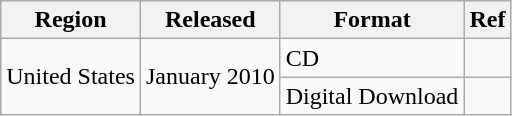<table class="wikitable">
<tr>
<th>Region</th>
<th>Released</th>
<th>Format</th>
<th>Ref</th>
</tr>
<tr>
<td rowspan="2">United States</td>
<td rowspan="2">January 2010</td>
<td>CD</td>
<td></td>
</tr>
<tr>
<td>Digital Download</td>
<td></td>
</tr>
</table>
